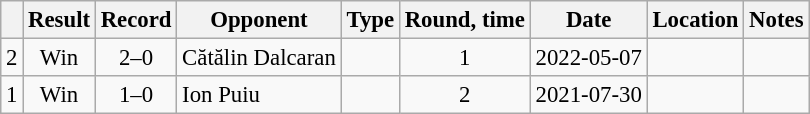<table class="wikitable" style="text-align:center; font-size:95%">
<tr>
<th></th>
<th>Result</th>
<th>Record</th>
<th>Opponent</th>
<th>Type</th>
<th>Round, time</th>
<th>Date</th>
<th>Location</th>
<th>Notes</th>
</tr>
<tr>
<td>2</td>
<td>Win</td>
<td>2–0</td>
<td style="text-align:left;">Cătălin Dalcaran</td>
<td></td>
<td>1</td>
<td>2022-05-07</td>
<td style="text-align:left;"></td>
<td></td>
</tr>
<tr>
<td>1</td>
<td>Win</td>
<td>1–0</td>
<td style="text-align:left;">Ion Puiu</td>
<td></td>
<td>2</td>
<td>2021-07-30</td>
<td style="text-align:left;"></td>
<td></td>
</tr>
</table>
